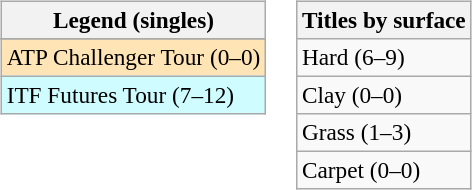<table>
<tr valign=top>
<td><br><table class=wikitable style=font-size:97%>
<tr>
<th>Legend (singles)</th>
</tr>
<tr bgcolor=e5d1cb>
</tr>
<tr bgcolor=moccasin>
<td>ATP Challenger Tour (0–0)</td>
</tr>
<tr bgcolor=cffcff>
<td>ITF Futures Tour (7–12)</td>
</tr>
</table>
</td>
<td><br><table class=wikitable style=font-size:97%>
<tr>
<th>Titles by surface</th>
</tr>
<tr>
<td>Hard (6–9)</td>
</tr>
<tr>
<td>Clay (0–0)</td>
</tr>
<tr>
<td>Grass (1–3)</td>
</tr>
<tr>
<td>Carpet (0–0)</td>
</tr>
</table>
</td>
</tr>
</table>
